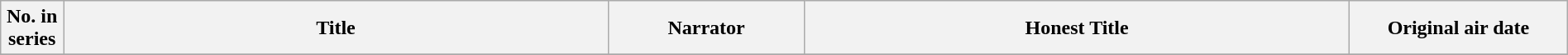<table class="wikitable plainrowheaders" style="width:100%;">
<tr>
<th style="width:1%">No. in<br>series</th>
<th style="width:25%">Title</th>
<th style="width:9%">Narrator</th>
<th style="width:25%">Honest Title</th>
<th style="width:10%">Original air date</th>
</tr>
<tr>
</tr>
</table>
